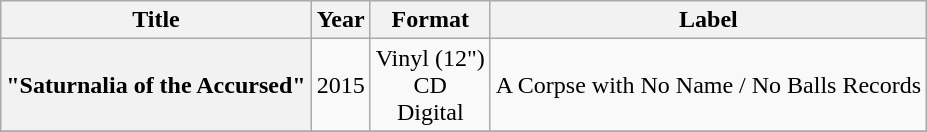<table class="wikitable plainrowheaders" border="1">
<tr>
<th scope="col">Title</th>
<th scope="col">Year</th>
<th scope="col">Format</th>
<th scope="col">Label</th>
</tr>
<tr>
<th scope="row">"Saturnalia of the Accursed"</th>
<td style="text-align:center;">2015</td>
<td style="text-align:center;">Vinyl (12") <br> CD <br> Digital</td>
<td style="text-align:center;">A Corpse with No Name / No Balls Records</td>
</tr>
<tr>
</tr>
</table>
